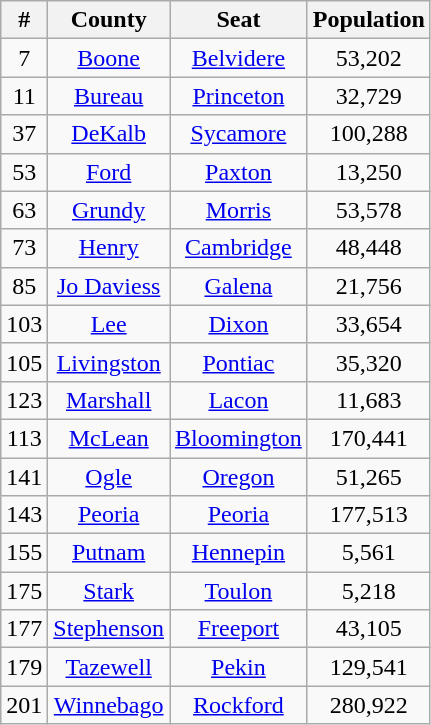<table class="wikitable sortable" style="text-align:center;">
<tr>
<th>#</th>
<th>County</th>
<th>Seat</th>
<th>Population</th>
</tr>
<tr>
<td>7</td>
<td><a href='#'>Boone</a></td>
<td><a href='#'>Belvidere</a></td>
<td>53,202</td>
</tr>
<tr>
<td>11</td>
<td><a href='#'>Bureau</a></td>
<td><a href='#'>Princeton</a></td>
<td>32,729</td>
</tr>
<tr>
<td>37</td>
<td><a href='#'>DeKalb</a></td>
<td><a href='#'>Sycamore</a></td>
<td>100,288</td>
</tr>
<tr>
<td>53</td>
<td><a href='#'>Ford</a></td>
<td><a href='#'>Paxton</a></td>
<td>13,250</td>
</tr>
<tr>
<td>63</td>
<td><a href='#'>Grundy</a></td>
<td><a href='#'>Morris</a></td>
<td>53,578</td>
</tr>
<tr>
<td>73</td>
<td><a href='#'>Henry</a></td>
<td><a href='#'>Cambridge</a></td>
<td>48,448</td>
</tr>
<tr>
<td>85</td>
<td><a href='#'>Jo Daviess</a></td>
<td><a href='#'>Galena</a></td>
<td>21,756</td>
</tr>
<tr>
<td>103</td>
<td><a href='#'>Lee</a></td>
<td><a href='#'>Dixon</a></td>
<td>33,654</td>
</tr>
<tr>
<td>105</td>
<td><a href='#'>Livingston</a></td>
<td><a href='#'>Pontiac</a></td>
<td>35,320</td>
</tr>
<tr>
<td>123</td>
<td><a href='#'>Marshall</a></td>
<td><a href='#'>Lacon</a></td>
<td>11,683</td>
</tr>
<tr>
<td>113</td>
<td><a href='#'>McLean</a></td>
<td><a href='#'>Bloomington</a></td>
<td>170,441</td>
</tr>
<tr>
<td>141</td>
<td><a href='#'>Ogle</a></td>
<td><a href='#'>Oregon</a></td>
<td>51,265</td>
</tr>
<tr>
<td>143</td>
<td><a href='#'>Peoria</a></td>
<td><a href='#'>Peoria</a></td>
<td>177,513</td>
</tr>
<tr>
<td>155</td>
<td><a href='#'>Putnam</a></td>
<td><a href='#'>Hennepin</a></td>
<td>5,561</td>
</tr>
<tr>
<td>175</td>
<td><a href='#'>Stark</a></td>
<td><a href='#'>Toulon</a></td>
<td>5,218</td>
</tr>
<tr>
<td>177</td>
<td><a href='#'>Stephenson</a></td>
<td><a href='#'>Freeport</a></td>
<td>43,105</td>
</tr>
<tr>
<td>179</td>
<td><a href='#'>Tazewell</a></td>
<td><a href='#'>Pekin</a></td>
<td>129,541</td>
</tr>
<tr>
<td>201</td>
<td><a href='#'>Winnebago</a></td>
<td><a href='#'>Rockford</a></td>
<td>280,922</td>
</tr>
</table>
